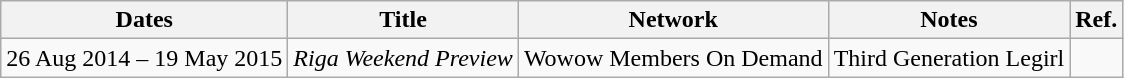<table class="wikitable">
<tr>
<th>Dates</th>
<th>Title</th>
<th>Network</th>
<th>Notes</th>
<th>Ref.</th>
</tr>
<tr>
<td>26 Aug 2014 – 19 May 2015</td>
<td><em>Riga Weekend Preview</em></td>
<td>Wowow Members On Demand</td>
<td>Third Generation Legirl</td>
<td></td>
</tr>
</table>
